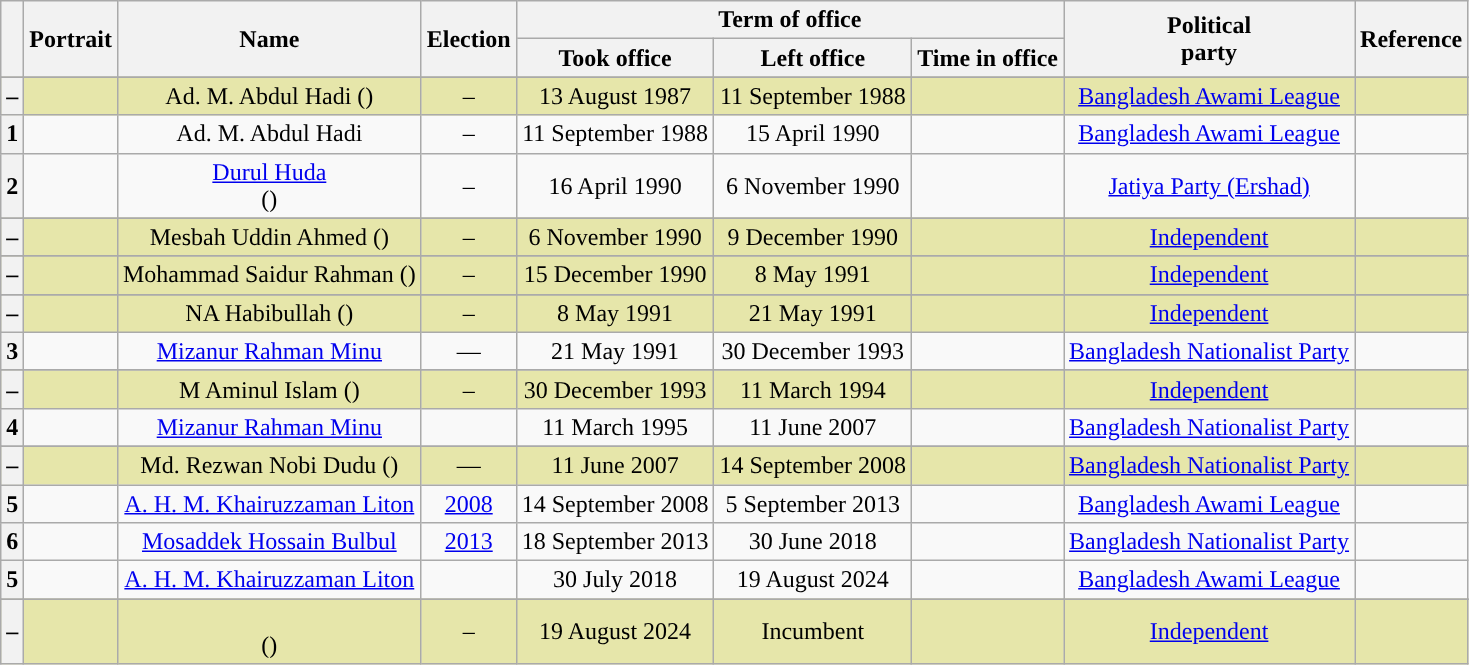<table class="wikitable" style="text-align:center">
<tr>
<th rowspan="2"></th>
<th rowspan="2">Portrait</th>
<th rowspan="2">Name<br></th>
<th rowspan="2">Election</th>
<th colspan="3"><strong>Term of office</strong></th>
<th rowspan="2"><strong>Political<br> party</strong></th>
<th rowspan="2"><strong>Reference</strong></th>
</tr>
<tr>
<th><strong>Took office</strong></th>
<th><strong>Left office</strong></th>
<th><strong>Time in office</strong></th>
</tr>
<tr>
</tr>
<tr style="background:#e6e6aa;">
<th style="background:">–</th>
<td align=center></td>
<td>Ad. M. Abdul Hadi ()</td>
<td>–</td>
<td align=center>13 August 1987</td>
<td align=center>11 September 1988</td>
<td></td>
<td><a href='#'>Bangladesh Awami League</a></td>
<td></td>
</tr>
<tr>
<th style="background:">1</th>
<td align=center></td>
<td>Ad. M. Abdul Hadi</td>
<td>–</td>
<td align=center>11 September 1988</td>
<td align=center>15 April 1990</td>
<td></td>
<td><a href='#'>Bangladesh Awami League</a></td>
<td></td>
</tr>
<tr>
<th style="background:">2</th>
<td align=center></td>
<td><a href='#'>Durul Huda</a><br>()</td>
<td>–</td>
<td align=center>16 April 1990</td>
<td align=center>6 November 1990</td>
<td></td>
<td><a href='#'>Jatiya Party (Ershad)</a></td>
<td></td>
</tr>
<tr>
</tr>
<tr style="background:#e6e6aa;">
<th style="background:">–</th>
<td align=center></td>
<td>Mesbah Uddin Ahmed ()</td>
<td>–</td>
<td align=center>6 November 1990</td>
<td align=center>9 December 1990</td>
<td></td>
<td><a href='#'>Independent</a></td>
<td></td>
</tr>
<tr>
</tr>
<tr style="background:#e6e6aa;">
<th style="background:">–</th>
<td align=center></td>
<td>Mohammad Saidur Rahman ()</td>
<td>–</td>
<td align=center>15 December 1990</td>
<td align=center>8 May 1991</td>
<td></td>
<td><a href='#'>Independent</a></td>
<td></td>
</tr>
<tr>
</tr>
<tr style="background:#e6e6aa;">
<th style="background:">–</th>
<td align=center></td>
<td>NA Habibullah ()</td>
<td>–</td>
<td align=center>8 May 1991</td>
<td align=center>21 May 1991</td>
<td></td>
<td><a href='#'>Independent</a></td>
<td></td>
</tr>
<tr>
<th style="background:">3</th>
<td align=center></td>
<td><a href='#'>Mizanur Rahman Minu</a></td>
<td>—</td>
<td align=center>21 May 1991</td>
<td align=center>30 December 1993</td>
<td></td>
<td><a href='#'>Bangladesh Nationalist Party</a></td>
<td></td>
</tr>
<tr>
</tr>
<tr style="background:#e6e6aa;">
<th style="background:">–</th>
<td align=center></td>
<td>M Aminul Islam ()</td>
<td>–</td>
<td align=center>30 December 1993</td>
<td align=center>11 March 1994</td>
<td></td>
<td><a href='#'>Independent</a></td>
<td></td>
</tr>
<tr>
<th style="background:">4</th>
<td align=center></td>
<td><a href='#'>Mizanur Rahman Minu</a></td>
<td></td>
<td align=center>11 March 1995</td>
<td align=center>11 June 2007</td>
<td></td>
<td><a href='#'>Bangladesh Nationalist Party</a></td>
<td></td>
</tr>
<tr>
</tr>
<tr style="background:#e6e6aa;">
<th style="background:">–</th>
<td align=center></td>
<td>Md. Rezwan Nobi Dudu ()</td>
<td>—</td>
<td align=center>11 June 2007</td>
<td align=center>14 September 2008</td>
<td></td>
<td><a href='#'>Bangladesh Nationalist Party</a></td>
<td></td>
</tr>
<tr>
<th style="background:">5</th>
<td align=center></td>
<td><a href='#'>A. H. M. Khairuzzaman Liton</a></td>
<td><a href='#'>2008</a></td>
<td align=center>14 September 2008</td>
<td align=center>5 September 2013</td>
<td></td>
<td><a href='#'>Bangladesh Awami League</a></td>
<td></td>
</tr>
<tr>
<th style="background:">6</th>
<td align=center></td>
<td><a href='#'>Mosaddek Hossain Bulbul</a></td>
<td><a href='#'>2013</a></td>
<td align=center>18 September 2013</td>
<td align=center>30 June 2018</td>
<td></td>
<td><a href='#'>Bangladesh Nationalist Party</a></td>
<td></td>
</tr>
<tr>
<th style="background:">5</th>
<td align=center></td>
<td><a href='#'>A. H. M. Khairuzzaman Liton</a></td>
<td></td>
<td align=center>30 July 2018</td>
<td align=center>19 August 2024</td>
<td></td>
<td><a href='#'>Bangladesh Awami League</a></td>
<td></td>
</tr>
<tr>
</tr>
<tr style="background:#e6e6aa;">
<th style="background:">–</th>
<td align=center></td>
<td><br>()</td>
<td>–</td>
<td align=center>19 August 2024</td>
<td align=center>Incumbent</td>
<td></td>
<td><a href='#'>Independent</a></td>
<td></td>
</tr>
</table>
